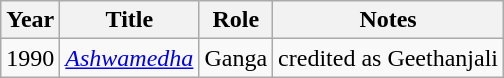<table class="wikitable sortable">
<tr>
<th scope="col">Year</th>
<th scope="col">Title</th>
<th scope="col">Role</th>
<th scope="col" class="unsortable">Notes</th>
</tr>
<tr>
<td>1990</td>
<td><em><a href='#'>Ashwamedha</a></em></td>
<td>Ganga</td>
<td>credited as Geethanjali</td>
</tr>
</table>
